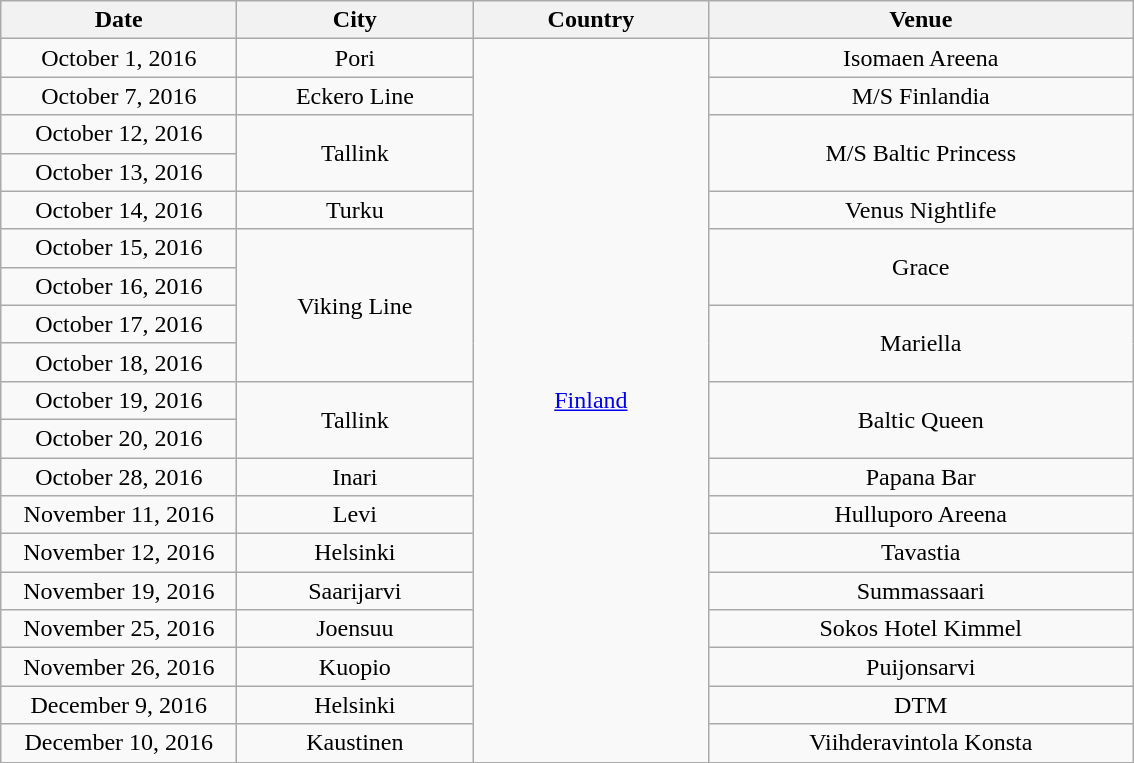<table class="wikitable" style="text-align:center;">
<tr>
<th width="150">Date</th>
<th width="150">City</th>
<th width="150">Country</th>
<th width="275">Venue</th>
</tr>
<tr>
<td>October 1, 2016</td>
<td>Pori</td>
<td rowspan="19"><a href='#'>Finland</a></td>
<td>Isomaen Areena</td>
</tr>
<tr>
<td>October 7, 2016</td>
<td>Eckero Line</td>
<td>M/S Finlandia</td>
</tr>
<tr>
<td>October 12, 2016</td>
<td rowspan="2">Tallink</td>
<td rowspan="2">M/S Baltic Princess</td>
</tr>
<tr>
<td>October 13, 2016</td>
</tr>
<tr>
<td>October 14, 2016</td>
<td>Turku</td>
<td>Venus Nightlife</td>
</tr>
<tr>
<td>October 15, 2016</td>
<td rowspan="4">Viking Line</td>
<td rowspan="2">Grace</td>
</tr>
<tr>
<td>October 16, 2016</td>
</tr>
<tr>
<td>October 17, 2016</td>
<td rowspan="2">Mariella</td>
</tr>
<tr>
<td>October 18, 2016</td>
</tr>
<tr>
<td>October 19, 2016</td>
<td rowspan="2">Tallink</td>
<td rowspan="2">Baltic Queen</td>
</tr>
<tr>
<td>October 20, 2016</td>
</tr>
<tr>
<td>October 28, 2016</td>
<td>Inari</td>
<td>Papana Bar</td>
</tr>
<tr>
<td>November 11, 2016</td>
<td>Levi</td>
<td>Hulluporo Areena</td>
</tr>
<tr>
<td>November 12, 2016</td>
<td>Helsinki</td>
<td>Tavastia</td>
</tr>
<tr>
<td>November 19, 2016</td>
<td>Saarijarvi</td>
<td>Summassaari</td>
</tr>
<tr>
<td>November 25, 2016</td>
<td>Joensuu</td>
<td>Sokos Hotel Kimmel</td>
</tr>
<tr>
<td>November 26, 2016</td>
<td>Kuopio</td>
<td>Puijonsarvi</td>
</tr>
<tr>
<td>December 9, 2016</td>
<td>Helsinki</td>
<td>DTM</td>
</tr>
<tr>
<td>December 10, 2016</td>
<td>Kaustinen</td>
<td>Viihderavintola Konsta</td>
</tr>
<tr>
</tr>
</table>
